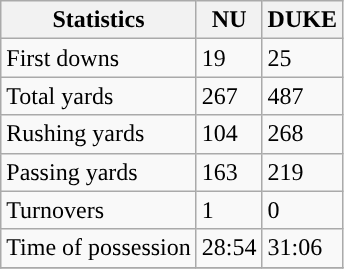<table class="wikitable">
<tr>
<th>Statistics</th>
<th>NU</th>
<th>DUKE</th>
</tr>
<tr>
<td>First downs</td>
<td>19</td>
<td>25</td>
</tr>
<tr>
<td>Total yards</td>
<td>267</td>
<td>487</td>
</tr>
<tr>
<td>Rushing yards</td>
<td>104</td>
<td>268</td>
</tr>
<tr>
<td>Passing yards</td>
<td>163</td>
<td>219</td>
</tr>
<tr>
<td>Turnovers</td>
<td>1</td>
<td>0</td>
</tr>
<tr>
<td>Time of possession</td>
<td>28:54</td>
<td>31:06</td>
</tr>
<tr>
</tr>
</table>
